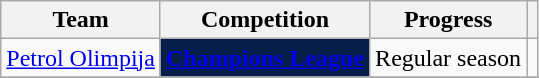<table class="wikitable sortable">
<tr>
<th>Team</th>
<th>Competition</th>
<th>Progress</th>
<th></th>
</tr>
<tr>
<td><a href='#'>Petrol Olimpija</a></td>
<td style="background-color:#071D49;color:#D0D3D4;text-align:center"><strong><a href='#'><span>Champions League</span></a></strong></td>
<td>Regular season</td>
<td style="text-align:center"></td>
</tr>
<tr>
</tr>
</table>
